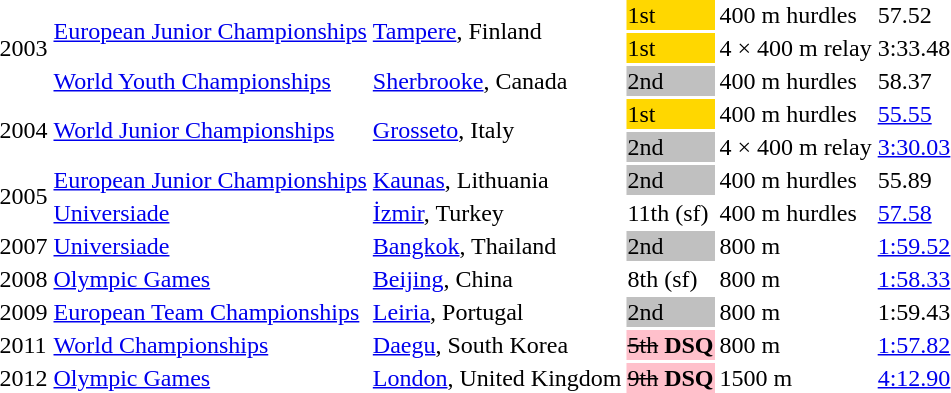<table>
<tr>
<td rowspan=3>2003</td>
<td rowspan=2><a href='#'>European Junior Championships</a></td>
<td rowspan=2><a href='#'>Tampere</a>, Finland</td>
<td bgcolor="gold">1st</td>
<td>400 m hurdles</td>
<td>57.52</td>
</tr>
<tr>
<td bgcolor="gold">1st</td>
<td>4 × 400 m relay</td>
<td>3:33.48</td>
</tr>
<tr>
<td><a href='#'>World Youth Championships</a></td>
<td><a href='#'>Sherbrooke</a>, Canada</td>
<td bgcolor="silver">2nd</td>
<td>400 m hurdles</td>
<td>58.37</td>
</tr>
<tr>
<td rowspan=2>2004</td>
<td rowspan=2><a href='#'>World Junior Championships</a></td>
<td rowspan=2><a href='#'>Grosseto</a>, Italy</td>
<td bgcolor=gold>1st</td>
<td>400 m hurdles</td>
<td><a href='#'>55.55</a></td>
</tr>
<tr>
<td bgcolor=silver>2nd</td>
<td>4 × 400 m relay</td>
<td><a href='#'>3:30.03</a></td>
</tr>
<tr>
<td rowspan=2>2005</td>
<td><a href='#'>European Junior Championships</a></td>
<td><a href='#'>Kaunas</a>, Lithuania</td>
<td bgcolor="silver">2nd</td>
<td>400 m hurdles</td>
<td>55.89</td>
</tr>
<tr>
<td><a href='#'>Universiade</a></td>
<td><a href='#'>İzmir</a>, Turkey</td>
<td>11th (sf)</td>
<td>400 m hurdles</td>
<td><a href='#'>57.58</a></td>
</tr>
<tr>
<td>2007</td>
<td><a href='#'>Universiade</a></td>
<td><a href='#'>Bangkok</a>, Thailand</td>
<td bgcolor="silver">2nd</td>
<td>800 m</td>
<td><a href='#'>1:59.52</a></td>
</tr>
<tr>
<td>2008</td>
<td><a href='#'>Olympic Games</a></td>
<td><a href='#'>Beijing</a>, China</td>
<td>8th (sf)</td>
<td>800 m</td>
<td><a href='#'>1:58.33</a></td>
</tr>
<tr>
<td>2009</td>
<td><a href='#'>European Team Championships</a></td>
<td><a href='#'>Leiria</a>, Portugal</td>
<td bgcolor="silver">2nd</td>
<td>800 m</td>
<td>1:59.43</td>
</tr>
<tr>
<td>2011</td>
<td><a href='#'>World Championships</a></td>
<td><a href='#'>Daegu</a>, South Korea</td>
<td bgcolor="pink"><s>5th</s> <strong>DSQ</strong></td>
<td>800 m</td>
<td><a href='#'>1:57.82</a></td>
</tr>
<tr>
<td>2012</td>
<td><a href='#'>Olympic Games</a></td>
<td><a href='#'>London</a>, United Kingdom</td>
<td bgcolor="pink"><s>9th</s> <strong>DSQ</strong></td>
<td>1500 m</td>
<td><a href='#'>4:12.90</a></td>
</tr>
</table>
